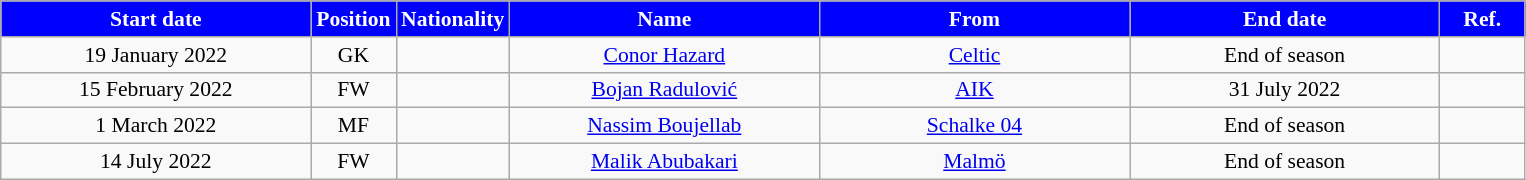<table class="wikitable"  style="text-align:center; font-size:90%; ">
<tr>
<th style="background:#00f; color:white; width:200px;">Start date</th>
<th style="background:#00f; color:white; width:50px;">Position</th>
<th style="background:#00f; color:white; width:50px;">Nationality</th>
<th style="background:#00f; color:white; width:200px;">Name</th>
<th style="background:#00f; color:white; width:200px;">From</th>
<th style="background:#00f; color:white; width:200px;">End date</th>
<th style="background:#00f; color:white; width:50px;">Ref.</th>
</tr>
<tr>
<td>19 January 2022</td>
<td>GK</td>
<td></td>
<td><a href='#'>Conor Hazard</a></td>
<td><a href='#'>Celtic</a></td>
<td>End of season</td>
<td></td>
</tr>
<tr>
<td>15 February 2022</td>
<td>FW</td>
<td></td>
<td><a href='#'>Bojan Radulović</a></td>
<td><a href='#'>AIK</a></td>
<td>31 July 2022</td>
<td></td>
</tr>
<tr>
<td>1 March 2022</td>
<td>MF</td>
<td></td>
<td><a href='#'>Nassim Boujellab</a></td>
<td><a href='#'>Schalke 04</a></td>
<td>End of season</td>
<td></td>
</tr>
<tr>
<td>14 July 2022</td>
<td>FW</td>
<td></td>
<td><a href='#'>Malik Abubakari</a></td>
<td><a href='#'>Malmö</a></td>
<td>End of season</td>
<td></td>
</tr>
</table>
